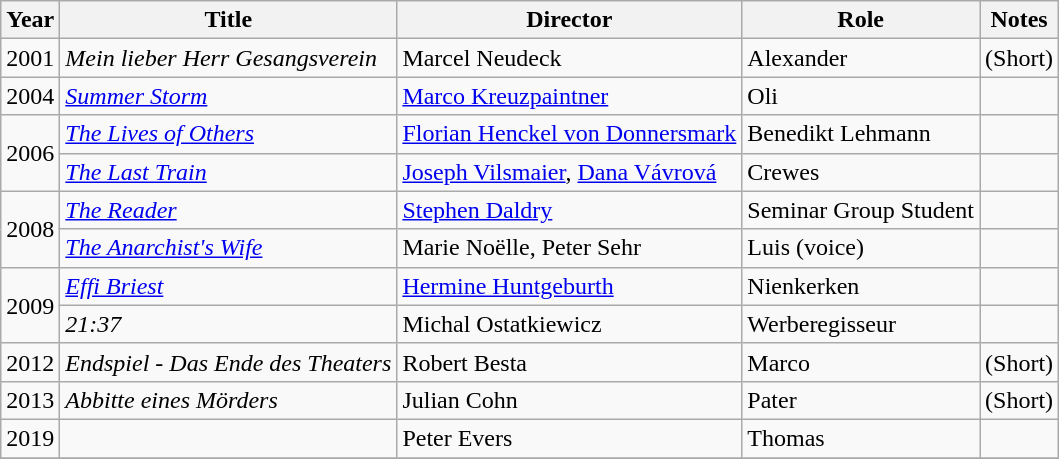<table class="wikitable sortable">
<tr>
<th>Year</th>
<th>Title</th>
<th>Director</th>
<th>Role</th>
<th>Notes</th>
</tr>
<tr>
<td>2001</td>
<td><em>Mein lieber Herr Gesangsverein</em></td>
<td>Marcel Neudeck</td>
<td>Alexander</td>
<td>(Short)</td>
</tr>
<tr>
<td>2004</td>
<td><em><a href='#'>Summer Storm</a></em></td>
<td><a href='#'>Marco Kreuzpaintner</a></td>
<td>Oli</td>
<td></td>
</tr>
<tr>
<td rowspan=2>2006</td>
<td><em><a href='#'>The Lives of Others</a></em></td>
<td><a href='#'>Florian Henckel von Donnersmark</a></td>
<td>Benedikt Lehmann</td>
<td></td>
</tr>
<tr>
<td><em><a href='#'>The Last Train</a></em></td>
<td><a href='#'>Joseph Vilsmaier</a>, <a href='#'>Dana Vávrová</a></td>
<td>Crewes</td>
<td></td>
</tr>
<tr>
<td rowspan=2>2008</td>
<td><em><a href='#'>The Reader</a></em></td>
<td><a href='#'>Stephen Daldry</a></td>
<td>Seminar Group Student</td>
<td></td>
</tr>
<tr>
<td><em><a href='#'>The Anarchist's Wife</a></em></td>
<td>Marie Noëlle, Peter Sehr</td>
<td>Luis (voice)</td>
<td></td>
</tr>
<tr>
<td rowspan=2>2009</td>
<td><em><a href='#'>Effi Briest</a></em></td>
<td><a href='#'>Hermine Huntgeburth</a></td>
<td>Nienkerken</td>
<td></td>
</tr>
<tr>
<td><em>21:37</em></td>
<td>Michal Ostatkiewicz</td>
<td>Werberegisseur</td>
<td></td>
</tr>
<tr>
<td>2012</td>
<td><em>Endspiel - Das Ende des Theaters</em></td>
<td>Robert Besta</td>
<td>Marco</td>
<td>(Short)</td>
</tr>
<tr>
<td>2013</td>
<td><em>Abbitte eines Mörders</em></td>
<td>Julian Cohn</td>
<td>Pater</td>
<td>(Short)</td>
</tr>
<tr>
<td>2019</td>
<td><em></em></td>
<td>Peter Evers</td>
<td>Thomas</td>
<td></td>
</tr>
<tr>
</tr>
</table>
